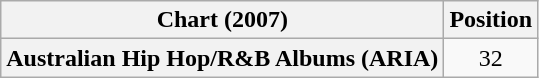<table class="wikitable sortable plainrowheaders" style="text-align:center;">
<tr>
<th>Chart (2007)</th>
<th>Position</th>
</tr>
<tr>
<th scope="row">Australian Hip Hop/R&B Albums (ARIA)</th>
<td>32</td>
</tr>
</table>
